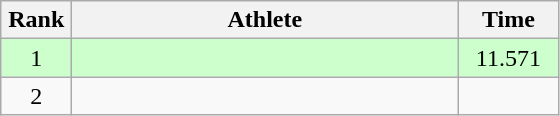<table class=wikitable style="text-align:center">
<tr>
<th width=40>Rank</th>
<th width=250>Athlete</th>
<th width=60>Time</th>
</tr>
<tr bgcolor="ccffcc">
<td>1</td>
<td align=left></td>
<td>11.571</td>
</tr>
<tr>
<td>2</td>
<td align=left></td>
<td></td>
</tr>
</table>
